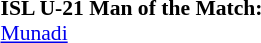<table width=100% style="font-size: 90%">
<tr>
<td><br><strong>ISL U-21 Man of the Match:</strong><br> <a href='#'>Munadi</a></td>
</tr>
</table>
